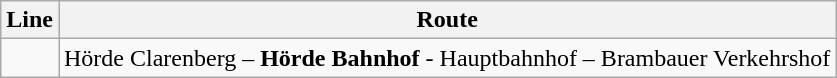<table class="wikitable">
<tr class="hintergrundfarbe5">
<th>Line</th>
<th>Route</th>
</tr>
<tr>
<td></td>
<td>Hörde Clarenberg – <strong>Hörde Bahnhof</strong> - Hauptbahnhof – Brambauer Verkehrshof</td>
</tr>
</table>
